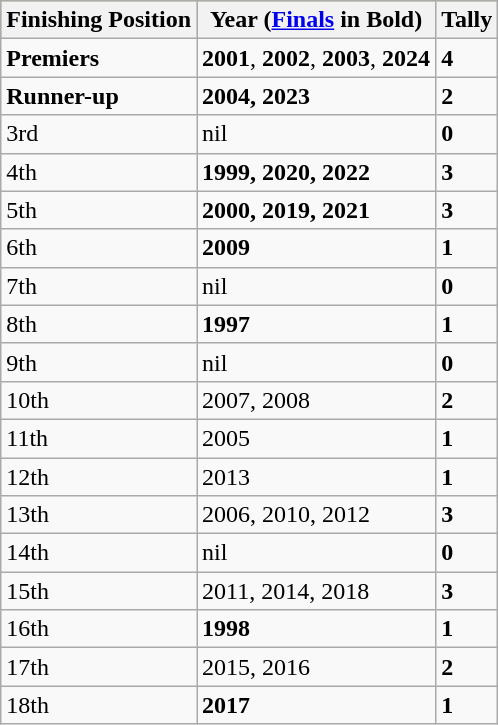<table class="wikitable">
<tr style="background:#bdb76b;">
<th>Finishing Position</th>
<th>Year (<a href='#'>Finals</a> in Bold)</th>
<th>Tally</th>
</tr>
<tr>
<td><strong>Premiers</strong></td>
<td><span><strong>2001</strong></span>, <span><strong>2002</strong></span>, <span><strong>2003</strong></span>, <span><strong>2024</strong></span></td>
<td><strong>4</strong></td>
</tr>
<tr>
<td><strong>Runner-up</strong></td>
<td><strong>2004, 2023</strong></td>
<td><strong>2</strong></td>
</tr>
<tr>
<td>3rd</td>
<td>nil</td>
<td><strong>0</strong></td>
</tr>
<tr>
<td>4th</td>
<td><strong>1999, 2020, 2022</strong></td>
<td><strong>3</strong></td>
</tr>
<tr>
<td>5th</td>
<td><strong>2000, 2019, 2021</strong></td>
<td><strong>3</strong></td>
</tr>
<tr>
<td>6th</td>
<td><strong>2009</strong></td>
<td><strong>1</strong></td>
</tr>
<tr>
<td>7th</td>
<td>nil</td>
<td><strong>0</strong></td>
</tr>
<tr>
<td>8th</td>
<td><strong>1997</strong></td>
<td><strong>1</strong></td>
</tr>
<tr>
<td>9th</td>
<td>nil</td>
<td><strong>0</strong></td>
</tr>
<tr>
<td>10th</td>
<td>2007, 2008</td>
<td><strong>2</strong></td>
</tr>
<tr>
<td>11th</td>
<td>2005</td>
<td><strong>1</strong></td>
</tr>
<tr>
<td>12th</td>
<td>2013</td>
<td><strong>1</strong></td>
</tr>
<tr>
<td>13th</td>
<td>2006, 2010, 2012</td>
<td><strong>3</strong></td>
</tr>
<tr>
<td>14th</td>
<td>nil</td>
<td><strong>0</strong></td>
</tr>
<tr>
<td>15th</td>
<td>2011, 2014, 2018</td>
<td><strong>3</strong></td>
</tr>
<tr>
<td>16th</td>
<td><span><strong>1998</strong></span></td>
<td><strong>1</strong></td>
</tr>
<tr>
<td>17th</td>
<td>2015, 2016</td>
<td><strong>2</strong></td>
</tr>
<tr>
<td>18th</td>
<td><span><strong>2017</strong></span></td>
<td><strong>1</strong></td>
</tr>
</table>
